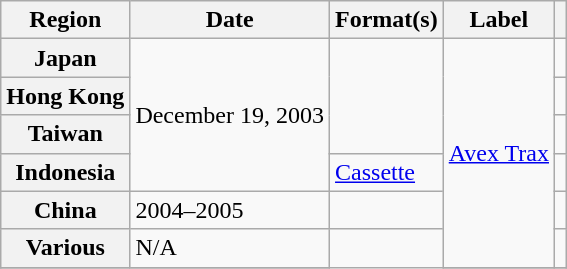<table class="wikitable plainrowheaders">
<tr>
<th scope="col">Region</th>
<th scope="col">Date</th>
<th scope="col">Format(s)</th>
<th scope="col">Label</th>
<th scope="col"></th>
</tr>
<tr>
<th scope="row">Japan</th>
<td rowspan="4">December 19, 2003</td>
<td rowspan="3"></td>
<td rowspan="6"><a href='#'>Avex Trax</a></td>
<td></td>
</tr>
<tr>
<th scope="row">Hong Kong</th>
<td></td>
</tr>
<tr>
<th scope="row">Taiwan</th>
<td></td>
</tr>
<tr>
<th scope="row">Indonesia</th>
<td><a href='#'>Cassette</a></td>
<td></td>
</tr>
<tr>
<th scope="row">China</th>
<td>2004–2005</td>
<td></td>
<td></td>
</tr>
<tr>
<th scope="row">Various</th>
<td>N/A</td>
<td rowspan="4"></td>
<td></td>
</tr>
<tr>
</tr>
</table>
